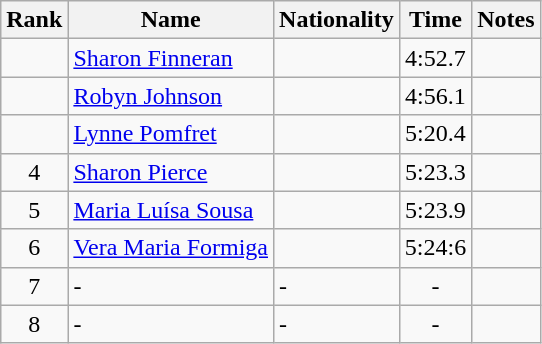<table class="wikitable sortable" style="text-align:center">
<tr>
<th>Rank</th>
<th>Name</th>
<th>Nationality</th>
<th>Time</th>
<th>Notes</th>
</tr>
<tr>
<td></td>
<td align=left><a href='#'>Sharon Finneran</a></td>
<td align=left></td>
<td>4:52.7</td>
<td></td>
</tr>
<tr>
<td></td>
<td align=left><a href='#'>Robyn Johnson</a></td>
<td align=left></td>
<td>4:56.1</td>
<td></td>
</tr>
<tr>
<td></td>
<td align=left><a href='#'>Lynne Pomfret</a></td>
<td align=left></td>
<td>5:20.4</td>
<td></td>
</tr>
<tr>
<td>4</td>
<td align=left><a href='#'>Sharon Pierce</a></td>
<td align=left></td>
<td>5:23.3</td>
<td></td>
</tr>
<tr>
<td>5</td>
<td align=left><a href='#'>Maria Luísa Sousa</a></td>
<td align=left></td>
<td>5:23.9</td>
<td></td>
</tr>
<tr>
<td>6</td>
<td align=left><a href='#'>Vera Maria Formiga</a></td>
<td align=left></td>
<td>5:24:6</td>
<td></td>
</tr>
<tr>
<td>7</td>
<td align=left>-</td>
<td align=left>-</td>
<td>-</td>
<td></td>
</tr>
<tr>
<td>8</td>
<td align=left>-</td>
<td align=left>-</td>
<td>-</td>
<td></td>
</tr>
</table>
